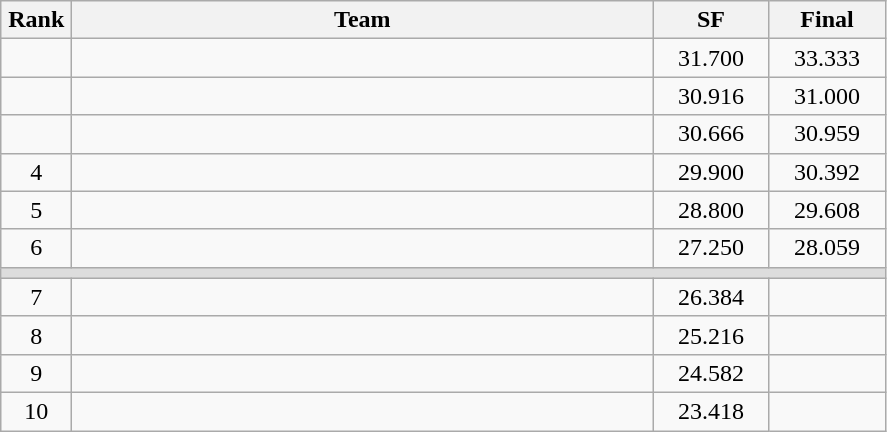<table class=wikitable style="text-align:center">
<tr>
<th width=40>Rank</th>
<th width=380>Team</th>
<th width=70>SF</th>
<th width=70>Final</th>
</tr>
<tr>
<td></td>
<td align=left></td>
<td>31.700</td>
<td>33.333</td>
</tr>
<tr>
<td></td>
<td align=left></td>
<td>30.916</td>
<td>31.000</td>
</tr>
<tr>
<td></td>
<td align=left></td>
<td>30.666</td>
<td>30.959</td>
</tr>
<tr>
<td>4</td>
<td align=left></td>
<td>29.900</td>
<td>30.392</td>
</tr>
<tr>
<td>5</td>
<td align=left></td>
<td>28.800</td>
<td>29.608</td>
</tr>
<tr>
<td>6</td>
<td align=left></td>
<td>27.250</td>
<td>28.059</td>
</tr>
<tr bgcolor=#DDDDDD>
<td colspan=4></td>
</tr>
<tr>
<td>7</td>
<td align=left></td>
<td>26.384</td>
<td></td>
</tr>
<tr>
<td>8</td>
<td align=left></td>
<td>25.216</td>
<td></td>
</tr>
<tr>
<td>9</td>
<td align=left></td>
<td>24.582</td>
<td></td>
</tr>
<tr>
<td>10</td>
<td align=left></td>
<td>23.418</td>
<td></td>
</tr>
</table>
